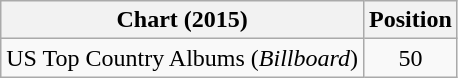<table class="wikitable">
<tr>
<th>Chart (2015)</th>
<th>Position</th>
</tr>
<tr>
<td>US Top Country Albums (<em>Billboard</em>)</td>
<td style="text-align:center;">50</td>
</tr>
</table>
